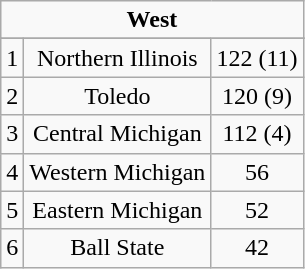<table class="wikitable" style="display: inline-table;">
<tr align="center">
<td align="center" Colspan="3"><strong>West</strong></td>
</tr>
<tr align="center">
</tr>
<tr align="center">
<td>1</td>
<td>Northern Illinois</td>
<td>122 (11)</td>
</tr>
<tr align="center">
<td>2</td>
<td>Toledo</td>
<td>120 (9)</td>
</tr>
<tr align="center">
<td>3</td>
<td>Central Michigan</td>
<td>112 (4)</td>
</tr>
<tr align="center">
<td>4</td>
<td>Western Michigan</td>
<td>56</td>
</tr>
<tr align="center">
<td>5</td>
<td>Eastern Michigan</td>
<td>52</td>
</tr>
<tr align="center">
<td>6</td>
<td>Ball State</td>
<td>42</td>
</tr>
</table>
